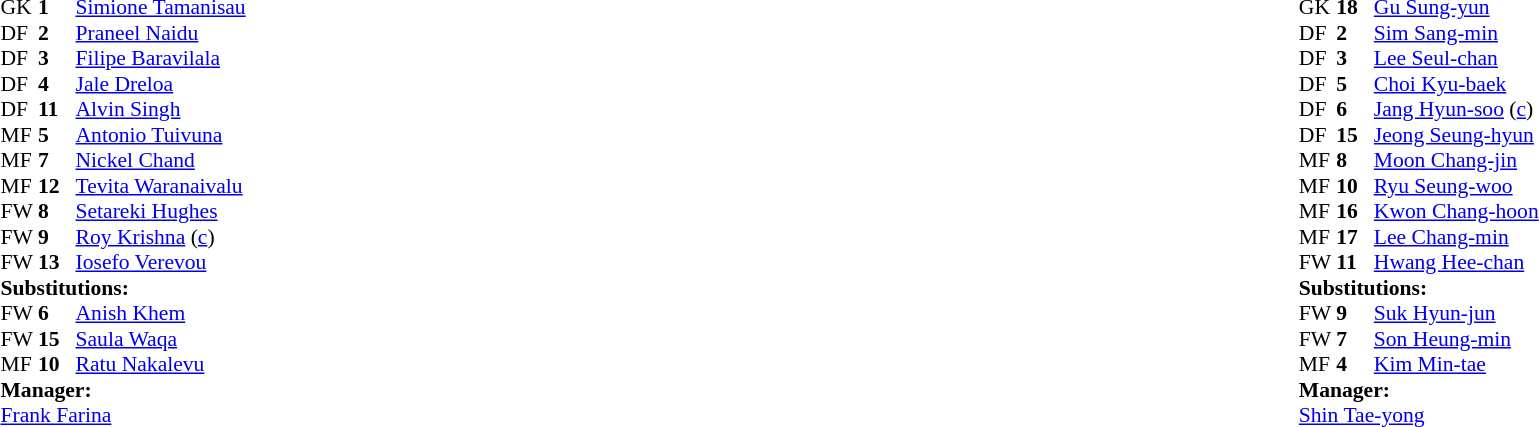<table width="100%">
<tr>
<td valign="top" width="50%"><br><table style="font-size: 90%" cellspacing="0" cellpadding="0">
<tr>
<th width="25"></th>
<th width="25"></th>
</tr>
<tr>
<td>GK</td>
<td><strong>1</strong></td>
<td><a href='#'>Simione Tamanisau</a></td>
</tr>
<tr>
<td>DF</td>
<td><strong>2</strong></td>
<td><a href='#'>Praneel Naidu</a></td>
</tr>
<tr>
<td>DF</td>
<td><strong>3</strong></td>
<td><a href='#'>Filipe Baravilala</a></td>
<td></td>
<td></td>
</tr>
<tr>
<td>DF</td>
<td><strong>4</strong></td>
<td><a href='#'>Jale Dreloa</a></td>
<td></td>
</tr>
<tr>
<td>DF</td>
<td><strong>11</strong></td>
<td><a href='#'>Alvin Singh</a></td>
</tr>
<tr>
<td>MF</td>
<td><strong>5</strong></td>
<td><a href='#'>Antonio Tuivuna</a></td>
</tr>
<tr>
<td>MF</td>
<td><strong>7</strong></td>
<td><a href='#'>Nickel Chand</a></td>
</tr>
<tr>
<td>MF</td>
<td><strong>12</strong></td>
<td><a href='#'>Tevita Waranaivalu</a></td>
<td></td>
<td></td>
</tr>
<tr>
<td>FW</td>
<td><strong>8</strong></td>
<td><a href='#'>Setareki Hughes</a></td>
<td></td>
<td></td>
</tr>
<tr>
<td>FW</td>
<td><strong>9</strong></td>
<td><a href='#'>Roy Krishna</a> (<a href='#'>c</a>)</td>
</tr>
<tr>
<td>FW</td>
<td><strong>13</strong></td>
<td><a href='#'>Iosefo Verevou</a></td>
</tr>
<tr>
<td colspan=3><strong>Substitutions:</strong></td>
</tr>
<tr>
<td>FW</td>
<td><strong>6</strong></td>
<td><a href='#'>Anish Khem</a></td>
<td></td>
<td></td>
</tr>
<tr>
<td>FW</td>
<td><strong>15</strong></td>
<td><a href='#'>Saula Waqa</a></td>
<td></td>
<td></td>
</tr>
<tr>
<td>MF</td>
<td><strong>10</strong></td>
<td><a href='#'>Ratu Nakalevu</a></td>
<td></td>
<td></td>
</tr>
<tr>
<td colspan=3><strong>Manager:</strong></td>
</tr>
<tr>
<td colspan=3><a href='#'>Frank Farina</a></td>
</tr>
</table>
</td>
<td valign="top"></td>
<td valign="top" width="50%"><br><table style="font-size: 90%" cellspacing="0" cellpadding="0" align="center">
<tr>
<th width="25"></th>
<th width="25"></th>
</tr>
<tr>
<td>GK</td>
<td><strong>18</strong></td>
<td><a href='#'>Gu Sung-yun</a></td>
</tr>
<tr>
<td>DF</td>
<td><strong>2</strong></td>
<td><a href='#'>Sim Sang-min</a></td>
</tr>
<tr>
<td>DF</td>
<td><strong>3</strong></td>
<td><a href='#'>Lee Seul-chan</a></td>
</tr>
<tr>
<td>DF</td>
<td><strong>5</strong></td>
<td><a href='#'>Choi Kyu-baek</a></td>
<td></td>
</tr>
<tr>
<td>DF</td>
<td><strong>6</strong></td>
<td><a href='#'>Jang Hyun-soo</a> (<a href='#'>c</a>)</td>
</tr>
<tr>
<td>DF</td>
<td><strong>15</strong></td>
<td><a href='#'>Jeong Seung-hyun</a></td>
</tr>
<tr>
<td>MF</td>
<td><strong>8</strong></td>
<td><a href='#'>Moon Chang-jin</a></td>
</tr>
<tr>
<td>MF</td>
<td><strong>10</strong></td>
<td><a href='#'>Ryu Seung-woo</a></td>
</tr>
<tr>
<td>MF</td>
<td><strong>16</strong></td>
<td><a href='#'>Kwon Chang-hoon</a></td>
<td></td>
<td></td>
</tr>
<tr>
<td>MF</td>
<td><strong>17</strong></td>
<td><a href='#'>Lee Chang-min</a></td>
<td></td>
<td></td>
</tr>
<tr>
<td>FW</td>
<td><strong>11</strong></td>
<td><a href='#'>Hwang Hee-chan</a></td>
<td></td>
<td></td>
</tr>
<tr>
<td colspan=3><strong>Substitutions:</strong></td>
</tr>
<tr>
<td>FW</td>
<td><strong>9</strong></td>
<td><a href='#'>Suk Hyun-jun</a></td>
<td></td>
<td></td>
</tr>
<tr>
<td>FW</td>
<td><strong>7</strong></td>
<td><a href='#'>Son Heung-min</a></td>
<td></td>
<td></td>
</tr>
<tr>
<td>MF</td>
<td><strong>4</strong></td>
<td><a href='#'>Kim Min-tae</a></td>
<td></td>
<td></td>
</tr>
<tr>
<td colspan=3><strong>Manager:</strong></td>
</tr>
<tr>
<td colspan=3><a href='#'>Shin Tae-yong</a></td>
</tr>
</table>
</td>
</tr>
</table>
